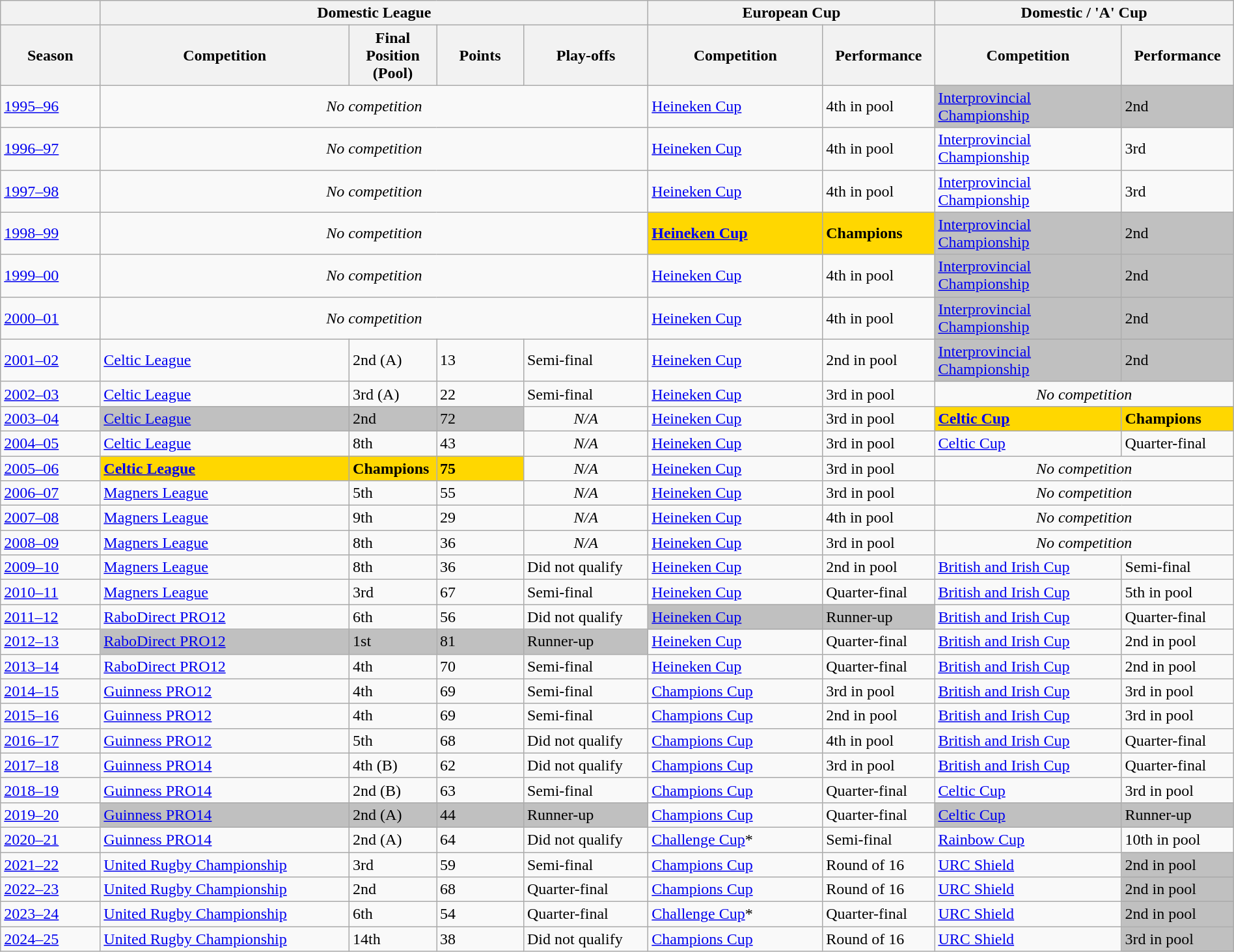<table class="wikitable" style="margin:auto; width:100%;">
<tr>
<th colspan="1"></th>
<th colspan="4">Domestic League</th>
<th colspan="2">European Cup</th>
<th colspan="2">Domestic / 'A' Cup</th>
</tr>
<tr>
<th style="text-align:center; width:8%;">Season</th>
<th style="text-align:center; width:20%;">Competition</th>
<th style="text-align:center; width:7%;">Final Position (Pool)</th>
<th style="text-align:center; width:7%;">Points</th>
<th style="text-align:center; width:10%;">Play-offs</th>
<th style="text-align:center; width:14%;">Competition</th>
<th style="text-align:center; width:9%;">Performance</th>
<th style="text-align:center; width:15%;">Competition</th>
<th style="text-align:center; width:9%;">Performance</th>
</tr>
<tr>
<td><a href='#'>1995–96</a></td>
<td style="text-align:center" colspan=4><em>No competition </em></td>
<td><a href='#'>Heineken Cup</a></td>
<td>4th in pool</td>
<td style="background: silver"><a href='#'>Interprovincial Championship</a></td>
<td style="background: silver">2nd</td>
</tr>
<tr>
<td><a href='#'>1996–97</a></td>
<td style="text-align:center" colspan=4><em>No competition </em></td>
<td><a href='#'>Heineken Cup</a></td>
<td>4th in pool</td>
<td><a href='#'>Interprovincial Championship</a></td>
<td>3rd</td>
</tr>
<tr>
<td><a href='#'>1997–98</a></td>
<td style="text-align:center" colspan=4><em>No competition </em></td>
<td><a href='#'>Heineken Cup</a></td>
<td>4th in pool</td>
<td><a href='#'>Interprovincial Championship</a></td>
<td>3rd</td>
</tr>
<tr>
<td><a href='#'>1998–99</a></td>
<td style="text-align:center" colspan=4><em>No competition </em></td>
<td style="background: gold"><strong><a href='#'>Heineken Cup</a></strong></td>
<td style="background: gold"><strong>Champions</strong></td>
<td style="background: silver"><a href='#'>Interprovincial Championship</a></td>
<td style="background: silver">2nd</td>
</tr>
<tr>
<td><a href='#'>1999–00</a></td>
<td style="text-align:center" colspan=4><em>No competition </em></td>
<td><a href='#'>Heineken Cup</a></td>
<td>4th in pool</td>
<td style="background: silver"><a href='#'>Interprovincial Championship</a></td>
<td style="background: silver">2nd</td>
</tr>
<tr>
<td><a href='#'>2000–01</a></td>
<td style="text-align:center" colspan=4><em>No competition </em></td>
<td><a href='#'>Heineken Cup</a></td>
<td>4th in pool</td>
<td style="background: silver"><a href='#'>Interprovincial Championship</a></td>
<td style="background: silver">2nd</td>
</tr>
<tr>
<td><a href='#'>2001–02</a></td>
<td><a href='#'>Celtic League</a></td>
<td>2nd (A)</td>
<td>13</td>
<td>Semi-final</td>
<td><a href='#'>Heineken Cup</a></td>
<td>2nd in pool</td>
<td style="background: silver"><a href='#'>Interprovincial Championship</a></td>
<td style="background: silver">2nd</td>
</tr>
<tr>
<td><a href='#'>2002–03</a></td>
<td><a href='#'>Celtic League</a></td>
<td>3rd (A)</td>
<td>22</td>
<td>Semi-final</td>
<td><a href='#'>Heineken Cup</a></td>
<td>3rd in pool</td>
<td style="text-align:center" colspan=2><em>No competition </em></td>
</tr>
<tr>
<td><a href='#'>2003–04</a></td>
<td style="background: silver"><a href='#'>Celtic League</a></td>
<td style="background: silver">2nd</td>
<td style="background: silver">72</td>
<td style="text-align:center"><em>N/A</em></td>
<td><a href='#'>Heineken Cup</a></td>
<td>3rd in pool</td>
<td style="background: gold"><strong><a href='#'>Celtic Cup</a></strong></td>
<td style="background: gold"><strong>Champions</strong></td>
</tr>
<tr>
<td><a href='#'>2004–05</a></td>
<td><a href='#'>Celtic League</a></td>
<td>8th</td>
<td>43</td>
<td style="text-align:center"><em>N/A</em></td>
<td><a href='#'>Heineken Cup</a></td>
<td>3rd in pool</td>
<td><a href='#'>Celtic Cup</a></td>
<td>Quarter-final</td>
</tr>
<tr>
<td><a href='#'>2005–06</a></td>
<td style="background: gold"><strong><a href='#'>Celtic League</a></strong></td>
<td style="background: gold"><strong>Champions</strong></td>
<td style="background: gold"><strong>75</strong></td>
<td style="text-align:center"><em>N/A</em></td>
<td><a href='#'>Heineken Cup</a></td>
<td>3rd in pool</td>
<td style="text-align:center" colspan=2><em>No competition </em></td>
</tr>
<tr>
<td><a href='#'>2006–07</a></td>
<td><a href='#'>Magners League</a></td>
<td>5th</td>
<td>55</td>
<td style="text-align:center"><em>N/A</em></td>
<td><a href='#'>Heineken Cup</a></td>
<td>3rd in pool</td>
<td style="text-align:center" colspan=2><em>No competition </em></td>
</tr>
<tr>
<td><a href='#'>2007–08</a></td>
<td><a href='#'>Magners League</a></td>
<td>9th</td>
<td>29</td>
<td style="text-align:center"><em>N/A</em></td>
<td><a href='#'>Heineken Cup</a></td>
<td>4th in pool</td>
<td style="text-align:center" colspan=2><em>No competition </em></td>
</tr>
<tr>
<td><a href='#'>2008–09</a></td>
<td><a href='#'>Magners League</a></td>
<td>8th</td>
<td>36</td>
<td style="text-align:center"><em>N/A</em></td>
<td><a href='#'>Heineken Cup</a></td>
<td>3rd in pool</td>
<td style="text-align:center" colspan=2><em>No competition </em></td>
</tr>
<tr>
<td><a href='#'>2009–10</a></td>
<td><a href='#'>Magners League</a></td>
<td>8th</td>
<td>36</td>
<td>Did not qualify</td>
<td><a href='#'>Heineken Cup</a></td>
<td>2nd in pool</td>
<td><a href='#'>British and Irish Cup</a></td>
<td>Semi-final</td>
</tr>
<tr>
<td><a href='#'>2010–11</a></td>
<td><a href='#'>Magners League</a></td>
<td>3rd</td>
<td>67</td>
<td>Semi-final</td>
<td><a href='#'>Heineken Cup</a></td>
<td>Quarter-final</td>
<td><a href='#'>British and Irish Cup</a></td>
<td>5th in pool</td>
</tr>
<tr>
<td><a href='#'>2011–12</a></td>
<td><a href='#'>RaboDirect PRO12</a></td>
<td>6th</td>
<td>56</td>
<td>Did not qualify</td>
<td style="background: silver"><a href='#'>Heineken Cup</a></td>
<td style="background: silver">Runner-up</td>
<td><a href='#'>British and Irish Cup</a></td>
<td>Quarter-final</td>
</tr>
<tr>
<td><a href='#'>2012–13</a></td>
<td style="background: silver"><a href='#'>RaboDirect PRO12</a></td>
<td style="background: silver">1st</td>
<td style="background: silver">81</td>
<td style="background: silver">Runner-up</td>
<td><a href='#'>Heineken Cup</a></td>
<td>Quarter-final</td>
<td><a href='#'>British and Irish Cup</a></td>
<td>2nd in pool</td>
</tr>
<tr>
<td><a href='#'>2013–14</a></td>
<td><a href='#'>RaboDirect PRO12</a></td>
<td>4th</td>
<td>70</td>
<td>Semi-final</td>
<td><a href='#'>Heineken Cup</a></td>
<td>Quarter-final</td>
<td><a href='#'>British and Irish Cup</a></td>
<td>2nd in pool</td>
</tr>
<tr>
<td><a href='#'>2014–15</a></td>
<td><a href='#'>Guinness PRO12</a></td>
<td>4th</td>
<td>69</td>
<td>Semi-final</td>
<td><a href='#'>Champions Cup</a></td>
<td>3rd in pool</td>
<td><a href='#'>British and Irish Cup</a></td>
<td>3rd in pool</td>
</tr>
<tr>
<td><a href='#'>2015–16</a></td>
<td><a href='#'>Guinness PRO12</a></td>
<td>4th</td>
<td>69</td>
<td>Semi-final</td>
<td><a href='#'>Champions Cup</a></td>
<td>2nd in pool</td>
<td><a href='#'>British and Irish Cup</a></td>
<td>3rd in pool</td>
</tr>
<tr>
<td><a href='#'>2016–17</a></td>
<td><a href='#'>Guinness PRO12</a></td>
<td>5th</td>
<td>68</td>
<td>Did not qualify</td>
<td><a href='#'>Champions Cup</a></td>
<td>4th in pool</td>
<td><a href='#'>British and Irish Cup</a></td>
<td>Quarter-final</td>
</tr>
<tr>
<td><a href='#'>2017–18</a></td>
<td><a href='#'>Guinness PRO14</a></td>
<td>4th (B)</td>
<td>62</td>
<td>Did not qualify</td>
<td><a href='#'>Champions Cup</a></td>
<td>3rd in pool</td>
<td><a href='#'>British and Irish Cup</a></td>
<td>Quarter-final</td>
</tr>
<tr>
<td><a href='#'>2018–19</a></td>
<td><a href='#'>Guinness PRO14</a></td>
<td>2nd (B)</td>
<td>63</td>
<td>Semi-final</td>
<td><a href='#'>Champions Cup</a></td>
<td>Quarter-final</td>
<td><a href='#'>Celtic Cup</a></td>
<td>3rd in pool</td>
</tr>
<tr>
<td><a href='#'>2019–20</a></td>
<td style="background: silver"><a href='#'>Guinness PRO14</a></td>
<td style="background: silver">2nd (A)</td>
<td style="background: silver">44</td>
<td style="background: silver">Runner-up</td>
<td><a href='#'>Champions Cup</a></td>
<td>Quarter-final</td>
<td style="background: silver"><a href='#'>Celtic Cup</a></td>
<td style="background: silver">Runner-up</td>
</tr>
<tr>
<td><a href='#'>2020–21</a></td>
<td><a href='#'>Guinness PRO14</a></td>
<td>2nd (A)</td>
<td>64</td>
<td>Did not qualify</td>
<td><a href='#'>Challenge Cup</a>*</td>
<td>Semi-final</td>
<td><a href='#'>Rainbow Cup</a></td>
<td>10th in pool</td>
</tr>
<tr>
<td><a href='#'>2021–22</a></td>
<td><a href='#'>United Rugby Championship</a></td>
<td>3rd</td>
<td>59</td>
<td>Semi-final</td>
<td><a href='#'>Champions Cup</a></td>
<td>Round of 16</td>
<td><a href='#'>URC Shield</a></td>
<td style="background: silver">2nd in pool</td>
</tr>
<tr>
<td><a href='#'>2022–23</a></td>
<td><a href='#'>United Rugby Championship</a></td>
<td>2nd</td>
<td>68</td>
<td>Quarter-final</td>
<td><a href='#'>Champions Cup</a></td>
<td>Round of 16</td>
<td><a href='#'>URC Shield</a></td>
<td style="background: silver">2nd in pool</td>
</tr>
<tr>
<td><a href='#'>2023–24</a></td>
<td><a href='#'>United Rugby Championship</a></td>
<td>6th</td>
<td>54</td>
<td>Quarter-final</td>
<td><a href='#'>Challenge Cup</a>*</td>
<td>Quarter-final</td>
<td><a href='#'>URC Shield</a></td>
<td style="background: silver">2nd in pool</td>
</tr>
<tr>
<td><a href='#'>2024–25</a></td>
<td><a href='#'>United Rugby Championship</a></td>
<td>14th</td>
<td>38</td>
<td>Did not qualify</td>
<td><a href='#'>Champions Cup</a></td>
<td>Round of 16</td>
<td><a href='#'>URC Shield</a></td>
<td style="background: silver">3rd in pool</td>
</tr>
</table>
